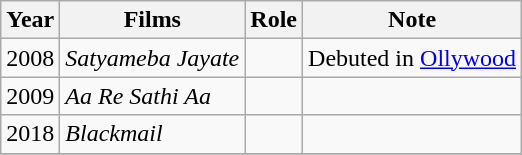<table class="wikitable">
<tr>
<th>Year</th>
<th>Films</th>
<th>Role</th>
<th>Note</th>
</tr>
<tr>
<td>2008</td>
<td><em>Satyameba Jayate</em></td>
<td></td>
<td>Debuted in <a href='#'>Ollywood</a></td>
</tr>
<tr>
<td>2009</td>
<td><em>Aa Re Sathi Aa</em></td>
<td></td>
<td></td>
</tr>
<tr>
<td>2018</td>
<td><em>Blackmail</em></td>
<td></td>
<td></td>
</tr>
<tr>
</tr>
</table>
